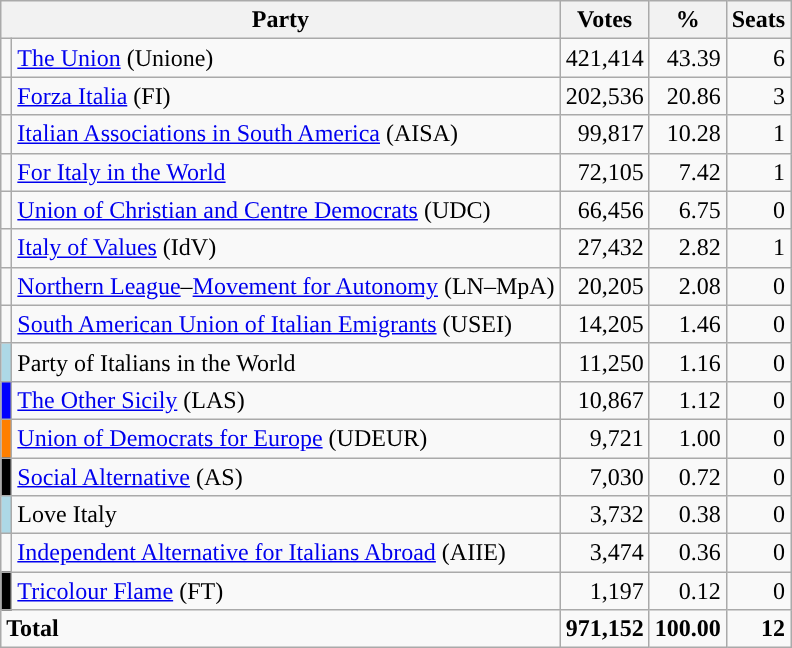<table class=wikitable style="text-align:right">
<tr>
<th colspan=2>Party</th>
<th>Votes</th>
<th>%</th>
<th>Seats</th>
</tr>
<tr>
<td></td>
<td align="left"><a href='#'>The Union</a> (Unione)</td>
<td align="right">421,414</td>
<td align="right">43.39</td>
<td align="right">6</td>
</tr>
<tr>
<td></td>
<td align="left"><a href='#'>Forza Italia</a> (FI)</td>
<td align="right">202,536</td>
<td align="right">20.86</td>
<td align="right">3</td>
</tr>
<tr>
<td></td>
<td align="left"><a href='#'>Italian Associations in South America</a> (AISA)</td>
<td align="right">99,817</td>
<td align="right">10.28</td>
<td align="right">1</td>
</tr>
<tr>
<td></td>
<td align="left"><a href='#'>For Italy in the World</a></td>
<td align="right">72,105</td>
<td align="right">7.42</td>
<td align="right">1</td>
</tr>
<tr>
<td></td>
<td align="left"><a href='#'>Union of Christian and Centre Democrats</a> (UDC)</td>
<td align="right">66,456</td>
<td align="right">6.75</td>
<td align="right">0</td>
</tr>
<tr>
<td></td>
<td align="left"><a href='#'>Italy of Values</a> (IdV)</td>
<td align="right">27,432</td>
<td align="right">2.82</td>
<td align="right">1</td>
</tr>
<tr>
<td></td>
<td align="left"><a href='#'>Northern League</a>–<a href='#'>Movement for Autonomy</a> (LN–MpA)</td>
<td align="right">20,205</td>
<td align="right">2.08</td>
<td align="right">0</td>
</tr>
<tr>
<td></td>
<td align="left"><a href='#'>South American Union of Italian Emigrants</a> (USEI)</td>
<td align="right">14,205</td>
<td align="right">1.46</td>
<td align="right">0</td>
</tr>
<tr>
<td bgcolor="lightblue"></td>
<td align="left">Party of Italians in the World</td>
<td align="right">11,250</td>
<td align="right">1.16</td>
<td align="right">0</td>
</tr>
<tr>
<td bgcolor="blue"></td>
<td align="left"><a href='#'>The Other Sicily</a> (LAS)</td>
<td align="right">10,867</td>
<td align="right">1.12</td>
<td align="right">0</td>
</tr>
<tr>
<td bgcolor="#FF7F00"></td>
<td align="left"><a href='#'>Union of Democrats for Europe</a> (UDEUR)</td>
<td align="right">9,721</td>
<td align="right">1.00</td>
<td align="right">0</td>
</tr>
<tr>
<td bgcolor="black"></td>
<td align="left"><a href='#'>Social Alternative</a> (AS)</td>
<td align="right">7,030</td>
<td align="right">0.72</td>
<td align="right">0</td>
</tr>
<tr>
<td bgcolor="lightblue"></td>
<td align="left">Love Italy</td>
<td align="right">3,732</td>
<td align="right">0.38</td>
<td align="right">0</td>
</tr>
<tr>
<td></td>
<td align="left"><a href='#'>Independent Alternative for Italians Abroad</a> (AIIE)</td>
<td align="right">3,474</td>
<td align="right">0.36</td>
<td align="right">0</td>
</tr>
<tr>
<td bgcolor="black"></td>
<td align="left"><a href='#'>Tricolour Flame</a> (FT)</td>
<td align="right">1,197</td>
<td align="right">0.12</td>
<td align="right">0</td>
</tr>
<tr>
<td align="left" colspan=2><strong>Total</strong></td>
<td align="right"><strong>971,152</strong></td>
<td align="right"><strong>100.00</strong></td>
<td align="right"><strong>12</strong></td>
</tr>
</table>
